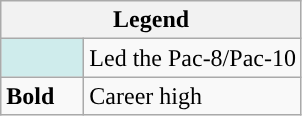<table class="wikitable">
<tr>
<th colspan="2">Legend</th>
</tr>
<tr>
<td style="background:#cfecec; width:3em;"></td>
<td>Led the Pac-8/Pac-10</td>
</tr>
<tr>
<td><strong>Bold</strong></td>
<td>Career high</td>
</tr>
</table>
